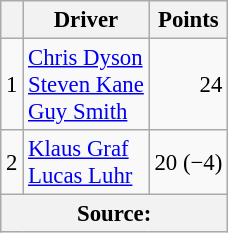<table class="wikitable" style="font-size: 95%;">
<tr>
<th scope="col"></th>
<th scope="col">Driver</th>
<th scope="col">Points</th>
</tr>
<tr>
<td align=center>1</td>
<td> <a href='#'>Chris Dyson</a><br> <a href='#'>Steven Kane</a><br> <a href='#'>Guy Smith</a></td>
<td align=right>24</td>
</tr>
<tr>
<td align=center>2</td>
<td> <a href='#'>Klaus Graf</a><br> <a href='#'>Lucas Luhr</a></td>
<td align=right>20 (−4)</td>
</tr>
<tr>
<th colspan=4>Source:</th>
</tr>
</table>
